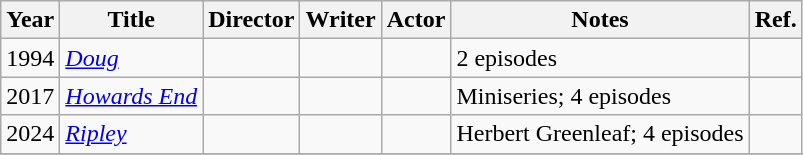<table class="wikitable">
<tr>
<th>Year</th>
<th>Title</th>
<th>Director</th>
<th>Writer</th>
<th>Actor</th>
<th>Notes</th>
<th>Ref.</th>
</tr>
<tr>
<td>1994</td>
<td><em><a href='#'>Doug</a></em></td>
<td></td>
<td></td>
<td></td>
<td>2 episodes</td>
<td></td>
</tr>
<tr>
<td>2017</td>
<td><em><a href='#'>Howards End</a></em></td>
<td></td>
<td></td>
<td></td>
<td>Miniseries; 4 episodes</td>
<td></td>
</tr>
<tr>
<td>2024</td>
<td><em><a href='#'>Ripley</a></em></td>
<td></td>
<td></td>
<td></td>
<td>Herbert Greenleaf; 4 episodes</td>
<td></td>
</tr>
<tr>
</tr>
</table>
